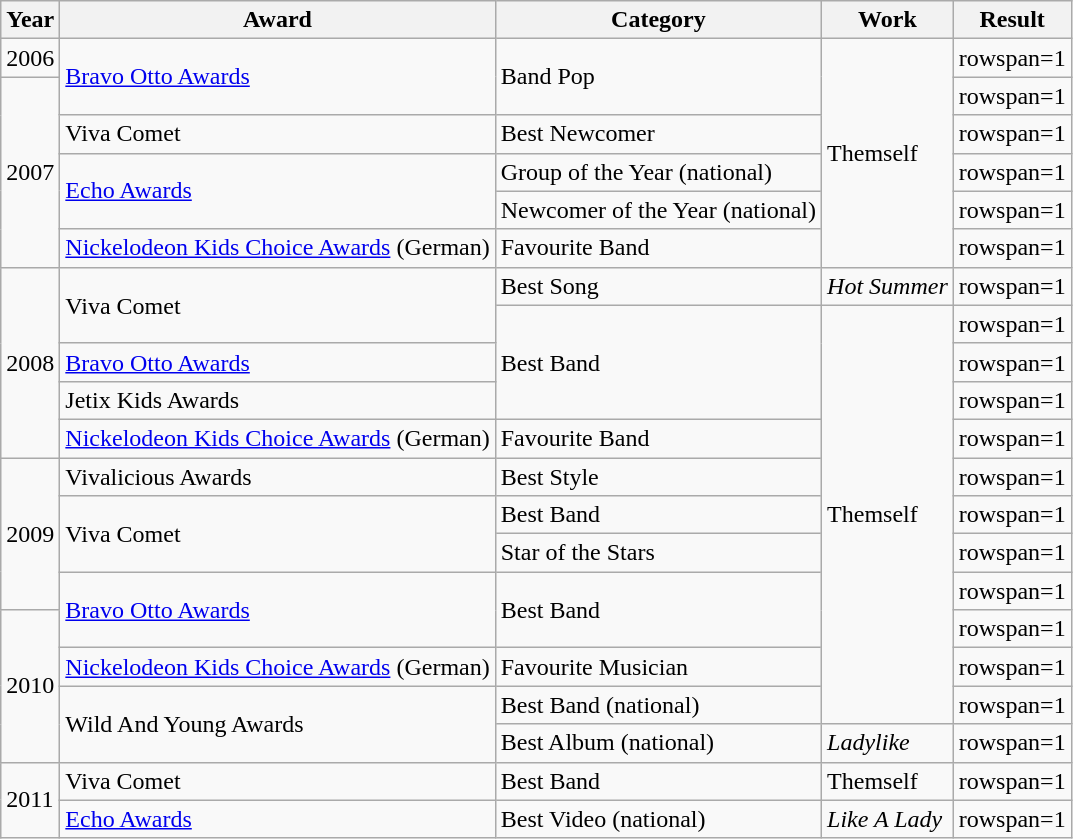<table class="wikitable">
<tr>
<th>Year</th>
<th>Award</th>
<th>Category</th>
<th>Work</th>
<th>Result</th>
</tr>
<tr>
<td>2006</td>
<td rowspan="2"><a href='#'>Bravo Otto Awards</a></td>
<td rowspan="2">Band Pop</td>
<td rowspan="6">Themself</td>
<td>rowspan=1 </td>
</tr>
<tr>
<td rowspan="5">2007</td>
<td>rowspan=1 </td>
</tr>
<tr>
<td>Viva Comet</td>
<td>Best Newcomer</td>
<td>rowspan=1 </td>
</tr>
<tr>
<td rowspan="2"><a href='#'>Echo Awards</a></td>
<td>Group of the Year (national)</td>
<td>rowspan=1 </td>
</tr>
<tr>
<td>Newcomer of the Year (national)</td>
<td>rowspan=1 </td>
</tr>
<tr>
<td><a href='#'>Nickelodeon Kids Choice Awards</a> (German)</td>
<td>Favourite Band</td>
<td>rowspan=1 </td>
</tr>
<tr>
<td rowspan="5">2008</td>
<td rowspan="2">Viva Comet</td>
<td>Best Song</td>
<td><em>Hot Summer</em></td>
<td>rowspan=1 </td>
</tr>
<tr>
<td rowspan="3">Best Band</td>
<td rowspan="11">Themself</td>
<td>rowspan=1 </td>
</tr>
<tr>
<td><a href='#'>Bravo Otto Awards</a></td>
<td>rowspan=1 </td>
</tr>
<tr>
<td>Jetix Kids Awards</td>
<td>rowspan=1 </td>
</tr>
<tr>
<td><a href='#'>Nickelodeon Kids Choice Awards</a> (German)</td>
<td>Favourite Band</td>
<td>rowspan=1 </td>
</tr>
<tr>
<td rowspan="4">2009</td>
<td>Vivalicious Awards</td>
<td>Best Style</td>
<td>rowspan=1 </td>
</tr>
<tr>
<td rowspan="2">Viva Comet</td>
<td>Best Band</td>
<td>rowspan=1 </td>
</tr>
<tr>
<td>Star of the Stars</td>
<td>rowspan=1 </td>
</tr>
<tr>
<td rowspan="2"><a href='#'>Bravo Otto Awards</a></td>
<td rowspan="2">Best Band</td>
<td>rowspan=1 </td>
</tr>
<tr>
<td rowspan="4">2010</td>
<td>rowspan=1 </td>
</tr>
<tr>
<td><a href='#'>Nickelodeon Kids Choice Awards</a> (German)</td>
<td>Favourite Musician</td>
<td>rowspan=1 </td>
</tr>
<tr>
<td rowspan="2">Wild And Young Awards</td>
<td>Best Band (national)</td>
<td>rowspan=1 </td>
</tr>
<tr>
<td>Best Album (national)</td>
<td><em>Ladylike</em></td>
<td>rowspan=1 </td>
</tr>
<tr>
<td rowspan="2">2011</td>
<td>Viva Comet</td>
<td>Best Band</td>
<td>Themself</td>
<td>rowspan=1 </td>
</tr>
<tr>
<td><a href='#'>Echo Awards</a></td>
<td>Best Video (national)</td>
<td><em>Like A Lady</em></td>
<td>rowspan=1 </td>
</tr>
</table>
